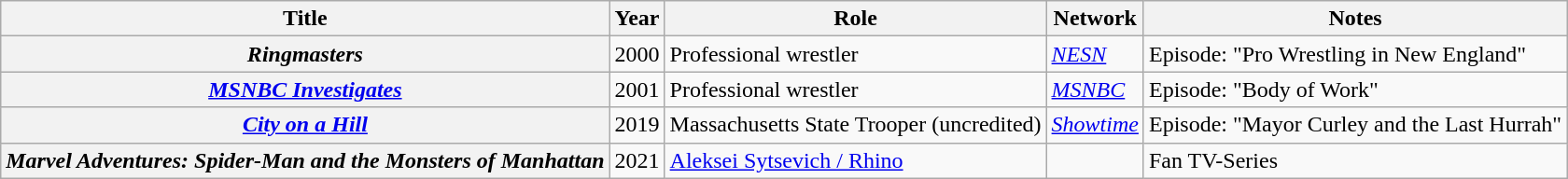<table class="wikitable plainrowheaders" style="margin-right: 0;">
<tr>
<th>Title</th>
<th>Year</th>
<th>Role</th>
<th>Network</th>
<th class="unsortable">Notes</th>
</tr>
<tr>
<th scope=row align="left"><em>Ringmasters</em></th>
<td>2000</td>
<td>Professional wrestler</td>
<td><em><a href='#'>NESN</a></em></td>
<td>Episode: "Pro Wrestling in New England"</td>
</tr>
<tr>
<th scope=row align="left"><em><a href='#'>MSNBC Investigates</a></em></th>
<td>2001</td>
<td>Professional wrestler</td>
<td><em><a href='#'>MSNBC</a></em></td>
<td>Episode: "Body of Work"</td>
</tr>
<tr>
<th scope=row align="left"><em><a href='#'>City on a Hill</a></em></th>
<td>2019</td>
<td>Massachusetts State Trooper (uncredited)</td>
<td><em><a href='#'>Showtime</a></em></td>
<td>Episode: "Mayor Curley and the Last Hurrah"</td>
</tr>
<tr>
<th scope=row align="left"><em>Marvel Adventures: Spider-Man and the Monsters of Manhattan</em></th>
<td>2021</td>
<td><a href='#'>Aleksei Sytsevich / Rhino</a></td>
<td></td>
<td>Fan TV-Series</td>
</tr>
</table>
